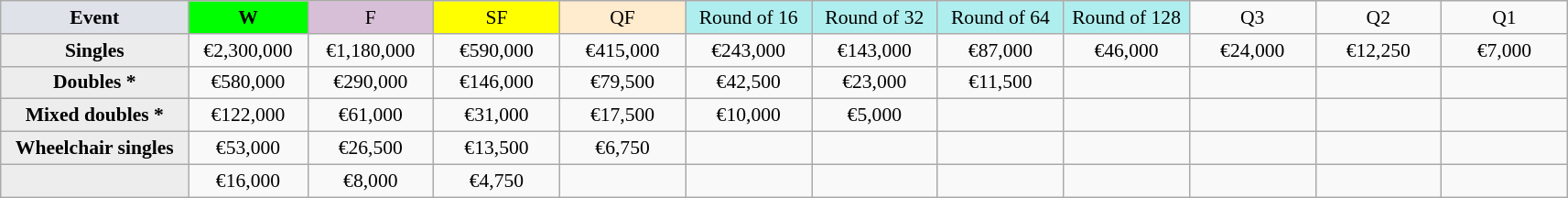<table class=wikitable style=font-size:90%;text-align:center>
<tr>
<td width=130 bgcolor=#dfe2e9><strong>Event</strong></td>
<td width=80 bgcolor=lime><strong>W</strong></td>
<td width=85 bgcolor=#D8BFD8>F</td>
<td width=85 bgcolor=#FFFF00>SF</td>
<td width=85 bgcolor=#ffebcd>QF</td>
<td width=85 bgcolor=#afeeee>Round of 16</td>
<td width=85 bgcolor=#afeeee>Round of 32</td>
<td width=85 bgcolor=#afeeee>Round of 64</td>
<td width=85 bgcolor=#afeeee>Round of 128</td>
<td width=85>Q3</td>
<td width=85>Q2</td>
<td width=85>Q1</td>
</tr>
<tr>
<td style="background:#ededed;"><strong>Singles</strong></td>
<td>€2,300,000</td>
<td>€1,180,000</td>
<td>€590,000</td>
<td>€415,000</td>
<td>€243,000</td>
<td>€143,000</td>
<td>€87,000</td>
<td>€46,000</td>
<td>€24,000</td>
<td>€12,250</td>
<td>€7,000</td>
</tr>
<tr>
<td style="background:#ededed;"><strong>Doubles *</strong></td>
<td>€580,000</td>
<td>€290,000</td>
<td>€146,000</td>
<td>€79,500</td>
<td>€42,500</td>
<td>€23,000</td>
<td>€11,500</td>
<td></td>
<td></td>
<td></td>
<td></td>
</tr>
<tr>
<td style="background:#ededed;"><strong>Mixed doubles *</strong></td>
<td>€122,000</td>
<td>€61,000</td>
<td>€31,000</td>
<td>€17,500</td>
<td>€10,000</td>
<td>€5,000</td>
<td></td>
<td></td>
<td></td>
<td></td>
<td></td>
</tr>
<tr>
<td style="background:#ededed;"><strong>Wheelchair singles</strong></td>
<td>€53,000</td>
<td>€26,500</td>
<td>€13,500</td>
<td>€6,750</td>
<td></td>
<td></td>
<td></td>
<td></td>
<td></td>
<td></td>
<td></td>
</tr>
<tr>
<td style="background:#ededed;"><strong></strong></td>
<td>€16,000</td>
<td>€8,000</td>
<td>€4,750</td>
<td></td>
<td></td>
<td></td>
<td></td>
<td></td>
<td></td>
<td></td>
<td></td>
</tr>
</table>
